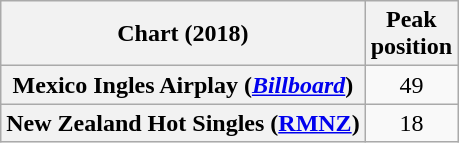<table class="wikitable plainrowheaders" style="text-align:center">
<tr>
<th scope="col">Chart (2018)</th>
<th scope="col">Peak<br> position</th>
</tr>
<tr>
<th scope="row">Mexico Ingles Airplay (<a href='#'><em>Billboard</em></a>)</th>
<td>49</td>
</tr>
<tr>
<th scope="row">New Zealand Hot Singles (<a href='#'>RMNZ</a>)</th>
<td>18</td>
</tr>
</table>
